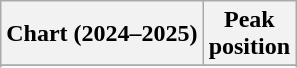<table class="wikitable sortable plainrowheaders" style="text-align:center">
<tr>
<th scope="col">Chart (2024–2025)</th>
<th scope="col">Peak<br>position</th>
</tr>
<tr>
</tr>
<tr>
</tr>
<tr>
</tr>
<tr>
</tr>
<tr>
</tr>
<tr>
</tr>
<tr>
</tr>
</table>
